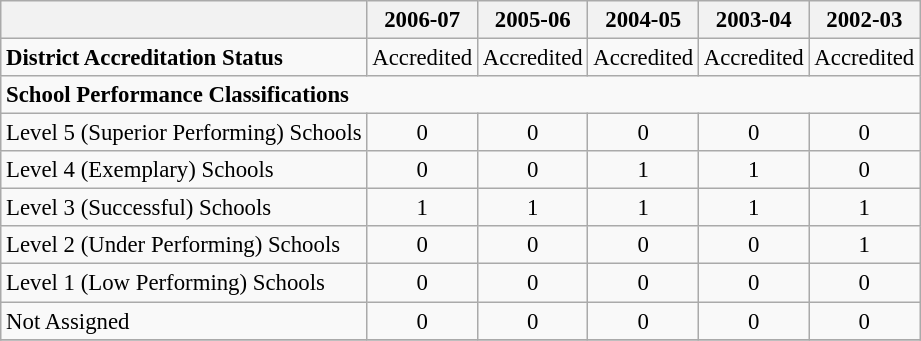<table class="wikitable" style="font-size: 95%;">
<tr>
<th></th>
<th>2006-07</th>
<th>2005-06</th>
<th>2004-05</th>
<th>2003-04</th>
<th>2002-03</th>
</tr>
<tr>
<td align="left"><strong>District Accreditation Status</strong></td>
<td align="center">Accredited</td>
<td align="center">Accredited</td>
<td align="center">Accredited</td>
<td align="center">Accredited</td>
<td align="center">Accredited</td>
</tr>
<tr>
<td align="left" colspan="6"><strong>School Performance Classifications</strong></td>
</tr>
<tr>
<td align="left">Level 5 (Superior Performing) Schools</td>
<td align="center">0</td>
<td align="center">0</td>
<td align="center">0</td>
<td align="center">0</td>
<td align="center">0</td>
</tr>
<tr>
<td align="left">Level 4 (Exemplary) Schools</td>
<td align="center">0</td>
<td align="center">0</td>
<td align="center">1</td>
<td align="center">1</td>
<td align="center">0</td>
</tr>
<tr>
<td align="left">Level 3 (Successful) Schools</td>
<td align="center">1</td>
<td align="center">1</td>
<td align="center">1</td>
<td align="center">1</td>
<td align="center">1</td>
</tr>
<tr>
<td align="left">Level 2 (Under Performing) Schools</td>
<td align="center">0</td>
<td align="center">0</td>
<td align="center">0</td>
<td align="center">0</td>
<td align="center">1</td>
</tr>
<tr>
<td align="left">Level 1 (Low Performing) Schools</td>
<td align="center">0</td>
<td align="center">0</td>
<td align="center">0</td>
<td align="center">0</td>
<td align="center">0</td>
</tr>
<tr>
<td align="left">Not Assigned</td>
<td align="center">0</td>
<td align="center">0</td>
<td align="center">0</td>
<td align="center">0</td>
<td align="center">0</td>
</tr>
<tr>
</tr>
</table>
